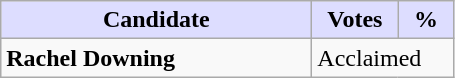<table class="wikitable">
<tr>
<th style="background:#ddf; width:200px;">Candidate</th>
<th style="background:#ddf; width:50px;">Votes</th>
<th style="background:#ddf; width:30px;">%</th>
</tr>
<tr>
<td><strong>Rachel Downing</strong></td>
<td colspan="2">Acclaimed</td>
</tr>
</table>
